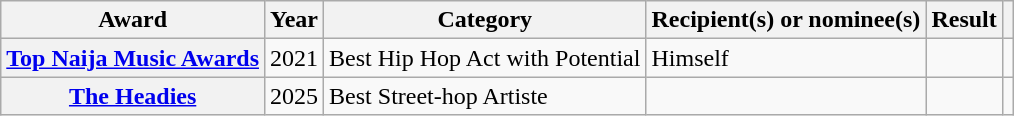<table class="wikitable sortable plainrowheaders">
<tr>
<th scope="col">Award</th>
<th scope="col">Year</th>
<th scope="col">Category</th>
<th scope="col">Recipient(s) or nominee(s)</th>
<th scope="col">Result</th>
<th scope="col" class="unsortable"></th>
</tr>
<tr>
<th scope="row"><a href='#'>Top Naija Music Awards</a></th>
<td>2021</td>
<td>Best Hip Hop Act with Potential</td>
<td>Himself</td>
<td></td>
<td align="center"></td>
</tr>
<tr>
<th scope="row"><a href='#'>The Headies</a></th>
<td>2025</td>
<td>Best Street-hop Artiste</td>
<td></td>
<td></td>
<td align="center"></td>
</tr>
</table>
